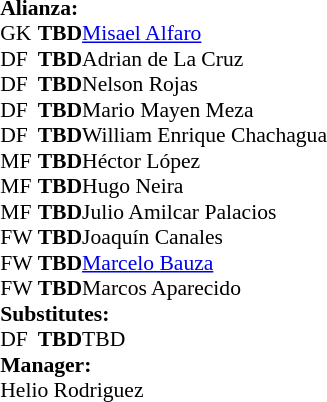<table style="font-size: 90%" cellspacing="0" cellpadding="0" align=right>
<tr>
<td colspan="4"><strong>Alianza:</strong></td>
</tr>
<tr>
<th width="25"></th>
<th width="25"></th>
</tr>
<tr>
<td>GK</td>
<td><strong>TBD</strong></td>
<td> <a href='#'>Misael Alfaro</a></td>
</tr>
<tr>
<td>DF</td>
<td><strong>TBD</strong></td>
<td> Adrian de La Cruz</td>
</tr>
<tr>
<td>DF</td>
<td><strong>TBD</strong></td>
<td> Nelson Rojas</td>
</tr>
<tr>
<td>DF</td>
<td><strong>TBD</strong></td>
<td> Mario Mayen Meza</td>
</tr>
<tr>
<td>DF</td>
<td><strong>TBD</strong></td>
<td> William Enrique Chachagua</td>
</tr>
<tr>
<td>MF</td>
<td><strong>TBD</strong></td>
<td> Héctor López</td>
</tr>
<tr>
<td>MF</td>
<td><strong>TBD</strong></td>
<td> Hugo Neira</td>
</tr>
<tr>
<td>MF</td>
<td><strong>TBD</strong></td>
<td> Julio Amilcar Palacios</td>
</tr>
<tr>
<td>FW</td>
<td><strong>TBD</strong></td>
<td> Joaquín Canales</td>
</tr>
<tr>
<td>FW</td>
<td><strong>TBD</strong></td>
<td> <a href='#'>Marcelo Bauza</a></td>
</tr>
<tr>
<td>FW</td>
<td><strong>TBD</strong></td>
<td> Marcos Aparecido</td>
</tr>
<tr>
<td colspan=3><strong>Substitutes:</strong></td>
</tr>
<tr>
<td>DF</td>
<td><strong>TBD</strong></td>
<td> TBD</td>
</tr>
<tr>
<td colspan=3><strong>Manager:</strong></td>
</tr>
<tr>
<td colspan=4> Helio Rodriguez</td>
</tr>
</table>
